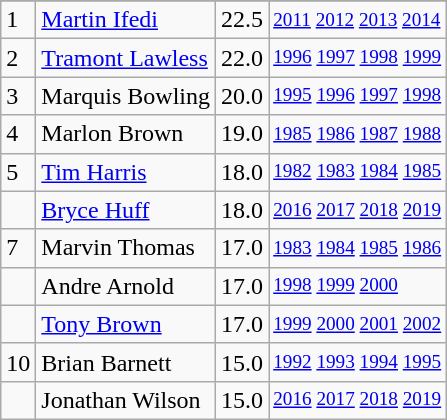<table class="wikitable">
<tr>
</tr>
<tr>
<td>1</td>
<td><a href='#'>Martin Ifedi</a></td>
<td>22.5</td>
<td style="font-size:80%;"><a href='#'>2011</a> <a href='#'>2012</a> <a href='#'>2013</a> <a href='#'>2014</a></td>
</tr>
<tr>
<td>2</td>
<td><a href='#'>Tramont Lawless</a></td>
<td>22.0</td>
<td style="font-size:80%;"><a href='#'>1996</a> <a href='#'>1997</a> <a href='#'>1998</a> <a href='#'>1999</a></td>
</tr>
<tr>
<td>3</td>
<td>Marquis Bowling</td>
<td>20.0</td>
<td style="font-size:80%;"><a href='#'>1995</a> <a href='#'>1996</a> <a href='#'>1997</a> <a href='#'>1998</a></td>
</tr>
<tr>
<td>4</td>
<td>Marlon Brown</td>
<td>19.0</td>
<td style="font-size:80%;"><a href='#'>1985</a> <a href='#'>1986</a> <a href='#'>1987</a> <a href='#'>1988</a></td>
</tr>
<tr>
<td>5</td>
<td><a href='#'>Tim Harris</a></td>
<td>18.0</td>
<td style="font-size:80%;"><a href='#'>1982</a> <a href='#'>1983</a> <a href='#'>1984</a> <a href='#'>1985</a></td>
</tr>
<tr>
<td></td>
<td><a href='#'>Bryce Huff</a></td>
<td>18.0</td>
<td style="font-size:80%;"><a href='#'>2016</a> <a href='#'>2017</a> <a href='#'>2018</a> <a href='#'>2019</a></td>
</tr>
<tr>
<td>7</td>
<td>Marvin Thomas</td>
<td>17.0</td>
<td style="font-size:80%;"><a href='#'>1983</a> <a href='#'>1984</a> <a href='#'>1985</a> <a href='#'>1986</a></td>
</tr>
<tr>
<td></td>
<td>Andre Arnold</td>
<td>17.0</td>
<td style="font-size:80%;"><a href='#'>1998</a> <a href='#'>1999</a> <a href='#'>2000</a></td>
</tr>
<tr>
<td></td>
<td><a href='#'>Tony Brown</a></td>
<td>17.0</td>
<td style="font-size:80%;"><a href='#'>1999</a> <a href='#'>2000</a> <a href='#'>2001</a> <a href='#'>2002</a></td>
</tr>
<tr>
<td>10</td>
<td>Brian Barnett</td>
<td>15.0</td>
<td style="font-size:80%;"><a href='#'>1992</a> <a href='#'>1993</a> <a href='#'>1994</a> <a href='#'>1995</a></td>
</tr>
<tr>
<td></td>
<td>Jonathan Wilson</td>
<td>15.0</td>
<td style="font-size:80%;"><a href='#'>2016</a> <a href='#'>2017</a> <a href='#'>2018</a> <a href='#'>2019</a></td>
</tr>
</table>
